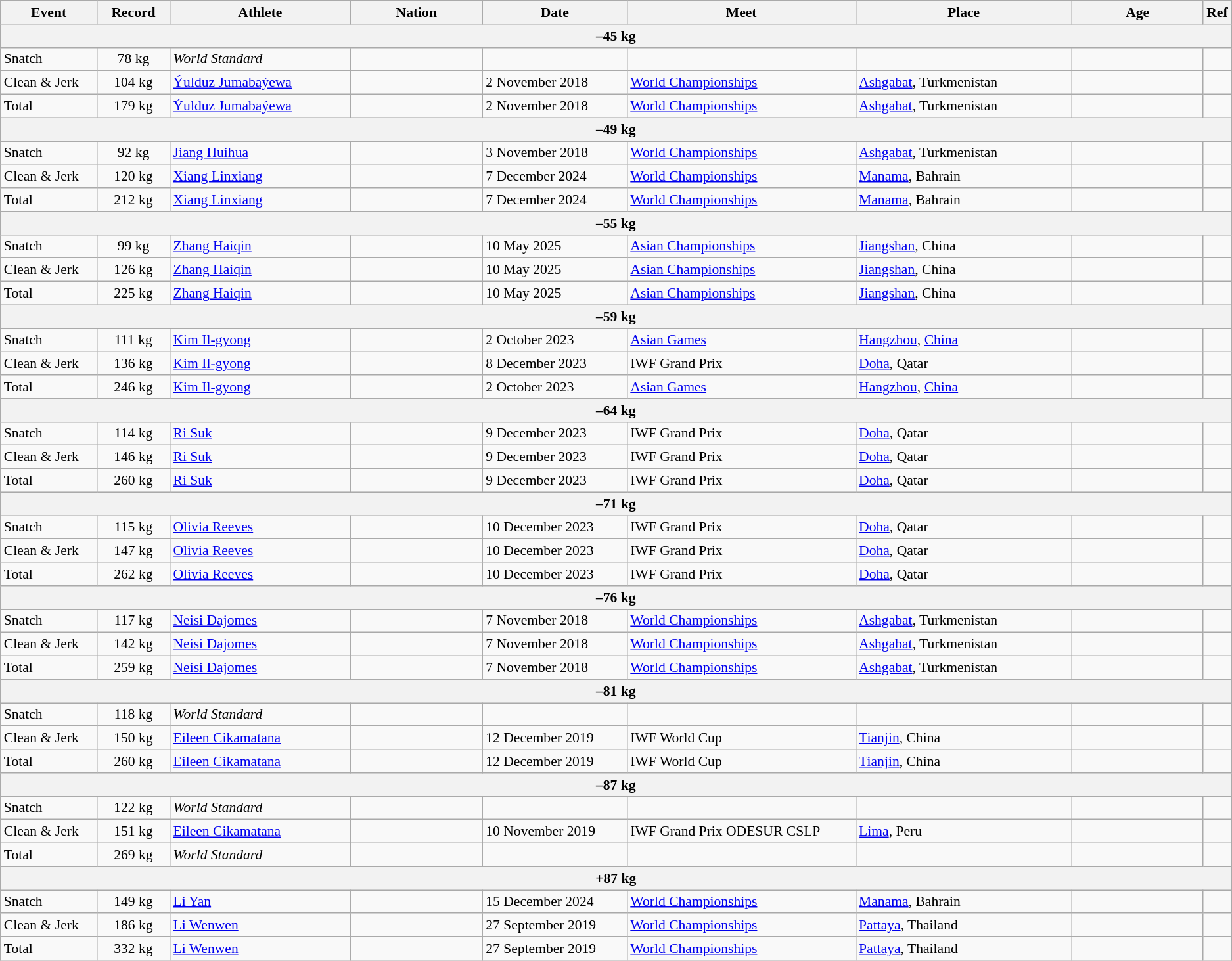<table class="wikitable" style="font-size:90%;">
<tr>
<th width=8%>Event</th>
<th width=6%>Record</th>
<th width=15%>Athlete</th>
<th width=11%>Nation</th>
<th width=12%>Date</th>
<th width=19%>Meet</th>
<th width=18%>Place</th>
<th width=11%>Age</th>
<th>Ref</th>
</tr>
<tr bgcolor="#DDDDDD">
<th colspan=9>–45 kg</th>
</tr>
<tr>
<td>Snatch</td>
<td align=center>78 kg</td>
<td><em>World Standard</em></td>
<td></td>
<td></td>
<td></td>
<td></td>
<td></td>
<td></td>
</tr>
<tr>
<td>Clean & Jerk</td>
<td align=center>104 kg</td>
<td><a href='#'>Ýulduz Jumabaýewa</a></td>
<td></td>
<td>2 November 2018</td>
<td><a href='#'>World Championships</a></td>
<td> <a href='#'>Ashgabat</a>, Turkmenistan</td>
<td></td>
<td></td>
</tr>
<tr>
<td>Total</td>
<td align=center>179 kg</td>
<td><a href='#'>Ýulduz Jumabaýewa</a></td>
<td></td>
<td>2 November 2018</td>
<td><a href='#'>World Championships</a></td>
<td> <a href='#'>Ashgabat</a>, Turkmenistan</td>
<td></td>
<td></td>
</tr>
<tr bgcolor="#DDDDDD">
<th colspan=9>–49 kg</th>
</tr>
<tr>
<td>Snatch</td>
<td align=center>92 kg</td>
<td><a href='#'>Jiang Huihua</a></td>
<td></td>
<td>3 November 2018</td>
<td><a href='#'>World Championships</a></td>
<td> <a href='#'>Ashgabat</a>, Turkmenistan</td>
<td></td>
<td></td>
</tr>
<tr>
<td>Clean & Jerk</td>
<td align=center>120 kg</td>
<td><a href='#'>Xiang Linxiang</a></td>
<td></td>
<td>7 December 2024</td>
<td><a href='#'>World Championships</a></td>
<td> <a href='#'>Manama</a>, Bahrain</td>
<td></td>
<td></td>
</tr>
<tr>
<td>Total</td>
<td align=center>212 kg</td>
<td><a href='#'>Xiang Linxiang</a></td>
<td></td>
<td>7 December 2024</td>
<td><a href='#'>World Championships</a></td>
<td> <a href='#'>Manama</a>, Bahrain</td>
<td></td>
<td></td>
</tr>
<tr bgcolor="#DDDDDD">
<th colspan=9>–55 kg</th>
</tr>
<tr>
<td>Snatch</td>
<td align=center>99 kg</td>
<td><a href='#'>Zhang Haiqin</a></td>
<td></td>
<td>10 May 2025</td>
<td><a href='#'>Asian Championships</a></td>
<td> <a href='#'>Jiangshan</a>, China</td>
<td></td>
<td></td>
</tr>
<tr>
<td>Clean & Jerk</td>
<td align=center>126 kg</td>
<td><a href='#'>Zhang Haiqin</a></td>
<td></td>
<td>10 May 2025</td>
<td><a href='#'>Asian Championships</a></td>
<td> <a href='#'>Jiangshan</a>, China</td>
<td></td>
<td></td>
</tr>
<tr>
<td>Total</td>
<td align=center>225 kg</td>
<td><a href='#'>Zhang Haiqin</a></td>
<td></td>
<td>10 May 2025</td>
<td><a href='#'>Asian Championships</a></td>
<td> <a href='#'>Jiangshan</a>, China</td>
<td></td>
<td></td>
</tr>
<tr bgcolor="#DDDDDD">
<th colspan=9>–59 kg</th>
</tr>
<tr>
<td>Snatch</td>
<td align=center>111 kg</td>
<td><a href='#'>Kim Il-gyong</a></td>
<td></td>
<td>2 October 2023</td>
<td><a href='#'>Asian Games</a></td>
<td> <a href='#'>Hangzhou</a>, <a href='#'>China</a></td>
<td></td>
<td></td>
</tr>
<tr>
<td>Clean & Jerk</td>
<td align=center>136 kg</td>
<td><a href='#'>Kim Il-gyong</a></td>
<td></td>
<td>8 December 2023</td>
<td>IWF Grand Prix</td>
<td> <a href='#'>Doha</a>, Qatar</td>
<td></td>
<td></td>
</tr>
<tr>
<td>Total</td>
<td align=center>246 kg</td>
<td><a href='#'>Kim Il-gyong</a></td>
<td></td>
<td>2 October 2023</td>
<td><a href='#'>Asian Games</a></td>
<td> <a href='#'>Hangzhou</a>, <a href='#'>China</a></td>
<td></td>
<td></td>
</tr>
<tr bgcolor="#DDDDDD">
<th colspan=9>–64 kg</th>
</tr>
<tr>
<td>Snatch</td>
<td align=center>114 kg</td>
<td><a href='#'>Ri Suk</a></td>
<td></td>
<td>9 December 2023</td>
<td>IWF Grand Prix</td>
<td> <a href='#'>Doha</a>, Qatar</td>
<td></td>
<td></td>
</tr>
<tr>
<td>Clean & Jerk</td>
<td align=center>146 kg</td>
<td><a href='#'>Ri Suk</a></td>
<td></td>
<td>9 December 2023</td>
<td>IWF Grand Prix</td>
<td> <a href='#'>Doha</a>, Qatar</td>
<td></td>
<td></td>
</tr>
<tr>
<td>Total</td>
<td align=center>260 kg</td>
<td><a href='#'>Ri Suk</a></td>
<td></td>
<td>9 December 2023</td>
<td>IWF Grand Prix</td>
<td> <a href='#'>Doha</a>, Qatar</td>
<td></td>
<td></td>
</tr>
<tr bgcolor="#DDDDDD">
<th colspan=9>–71 kg</th>
</tr>
<tr>
<td>Snatch</td>
<td align=center>115 kg</td>
<td><a href='#'>Olivia Reeves</a></td>
<td></td>
<td>10 December 2023</td>
<td>IWF Grand Prix</td>
<td> <a href='#'>Doha</a>, Qatar</td>
<td></td>
<td></td>
</tr>
<tr>
<td>Clean & Jerk</td>
<td align=center>147 kg</td>
<td><a href='#'>Olivia Reeves</a></td>
<td></td>
<td>10 December 2023</td>
<td>IWF Grand Prix</td>
<td> <a href='#'>Doha</a>, Qatar</td>
<td></td>
<td></td>
</tr>
<tr>
<td>Total</td>
<td align=center>262 kg</td>
<td><a href='#'>Olivia Reeves</a></td>
<td></td>
<td>10 December 2023</td>
<td>IWF Grand Prix</td>
<td> <a href='#'>Doha</a>, Qatar</td>
<td></td>
<td></td>
</tr>
<tr bgcolor="#DDDDDD">
<th colspan=9>–76 kg</th>
</tr>
<tr>
<td>Snatch</td>
<td align=center>117 kg</td>
<td><a href='#'>Neisi Dajomes</a></td>
<td></td>
<td>7 November 2018</td>
<td><a href='#'>World Championships</a></td>
<td> <a href='#'>Ashgabat</a>, Turkmenistan</td>
<td></td>
<td></td>
</tr>
<tr>
<td>Clean & Jerk</td>
<td align=center>142 kg</td>
<td><a href='#'>Neisi Dajomes</a></td>
<td></td>
<td>7 November 2018</td>
<td><a href='#'>World Championships</a></td>
<td> <a href='#'>Ashgabat</a>, Turkmenistan</td>
<td></td>
<td></td>
</tr>
<tr>
<td>Total</td>
<td align=center>259 kg</td>
<td><a href='#'>Neisi Dajomes</a></td>
<td></td>
<td>7 November 2018</td>
<td><a href='#'>World Championships</a></td>
<td> <a href='#'>Ashgabat</a>, Turkmenistan</td>
<td></td>
<td></td>
</tr>
<tr bgcolor="#DDDDDD">
<th colspan=9>–81 kg</th>
</tr>
<tr>
<td>Snatch</td>
<td align=center>118 kg</td>
<td><em>World Standard</em></td>
<td></td>
<td></td>
<td></td>
<td></td>
<td></td>
<td></td>
</tr>
<tr>
<td>Clean & Jerk</td>
<td align=center>150 kg</td>
<td><a href='#'>Eileen Cikamatana</a></td>
<td></td>
<td>12 December 2019</td>
<td>IWF World Cup</td>
<td> <a href='#'>Tianjin</a>, China</td>
<td></td>
<td></td>
</tr>
<tr>
<td>Total</td>
<td align=center>260 kg</td>
<td><a href='#'>Eileen Cikamatana</a></td>
<td></td>
<td>12 December 2019</td>
<td>IWF World Cup</td>
<td> <a href='#'>Tianjin</a>, China</td>
<td></td>
<td></td>
</tr>
<tr bgcolor="#DDDDDD">
<th colspan=9>–87 kg</th>
</tr>
<tr>
<td>Snatch</td>
<td align=center>122 kg</td>
<td><em>World Standard</em></td>
<td></td>
<td></td>
<td></td>
<td></td>
<td></td>
<td></td>
</tr>
<tr>
<td>Clean & Jerk</td>
<td align=center>151 kg</td>
<td><a href='#'>Eileen Cikamatana</a></td>
<td></td>
<td>10 November 2019</td>
<td>IWF Grand Prix ODESUR CSLP</td>
<td> <a href='#'>Lima</a>, Peru</td>
<td></td>
<td></td>
</tr>
<tr>
<td>Total</td>
<td align=center>269 kg</td>
<td><em>World Standard</em></td>
<td></td>
<td></td>
<td></td>
<td></td>
<td></td>
<td></td>
</tr>
<tr bgcolor="#DDDDDD">
<th colspan=9>+87 kg</th>
</tr>
<tr>
<td>Snatch</td>
<td align=center>149 kg</td>
<td><a href='#'>Li Yan</a></td>
<td></td>
<td>15 December 2024</td>
<td><a href='#'>World Championships</a></td>
<td> <a href='#'>Manama</a>, Bahrain</td>
<td></td>
<td></td>
</tr>
<tr>
<td>Clean & Jerk</td>
<td align=center>186 kg</td>
<td><a href='#'>Li Wenwen</a></td>
<td></td>
<td>27 September 2019</td>
<td><a href='#'>World Championships</a></td>
<td> <a href='#'>Pattaya</a>, Thailand</td>
<td></td>
<td></td>
</tr>
<tr>
<td>Total</td>
<td align=center>332 kg</td>
<td><a href='#'>Li Wenwen</a></td>
<td></td>
<td>27 September 2019</td>
<td><a href='#'>World Championships</a></td>
<td> <a href='#'>Pattaya</a>, Thailand</td>
<td></td>
<td></td>
</tr>
</table>
